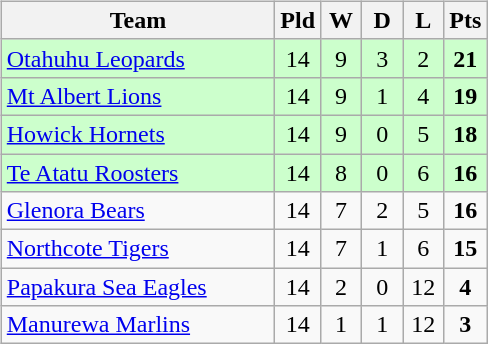<table>
<tr>
<td><br><table class="wikitable" style="text-align:center;">
<tr>
<th width=175>Team</th>
<th width=20 abbr="Played">Pld</th>
<th width=20 abbr="Won">W</th>
<th width=20 abbr="Drawn">D</th>
<th width=20 abbr="Lost">L</th>
<th width=20 abbr="Points">Pts</th>
</tr>
<tr style="background: #ccffcc;">
<td style="text-align:left;"><a href='#'>Otahuhu Leopards</a></td>
<td>14</td>
<td>9</td>
<td>3</td>
<td>2</td>
<td><strong>21</strong></td>
</tr>
<tr style="background: #ccffcc;">
<td style="text-align:left;"><a href='#'>Mt Albert Lions</a></td>
<td>14</td>
<td>9</td>
<td>1</td>
<td>4</td>
<td><strong>19</strong></td>
</tr>
<tr style="background: #ccffcc;">
<td style="text-align:left;"><a href='#'>Howick Hornets</a></td>
<td>14</td>
<td>9</td>
<td>0</td>
<td>5</td>
<td><strong>18</strong></td>
</tr>
<tr style="background: #ccffcc;">
<td style="text-align:left;"><a href='#'>Te Atatu Roosters</a></td>
<td>14</td>
<td>8</td>
<td>0</td>
<td>6</td>
<td><strong>16</strong></td>
</tr>
<tr>
<td style="text-align:left;"><a href='#'>Glenora Bears</a></td>
<td>14</td>
<td>7</td>
<td>2</td>
<td>5</td>
<td><strong>16</strong></td>
</tr>
<tr>
<td style="text-align:left;"><a href='#'>Northcote Tigers</a></td>
<td>14</td>
<td>7</td>
<td>1</td>
<td>6</td>
<td><strong>15</strong></td>
</tr>
<tr>
<td style="text-align:left;"><a href='#'>Papakura Sea Eagles</a></td>
<td>14</td>
<td>2</td>
<td>0</td>
<td>12</td>
<td><strong>4</strong></td>
</tr>
<tr>
<td style="text-align:left;"><a href='#'>Manurewa Marlins</a></td>
<td>14</td>
<td>1</td>
<td>1</td>
<td>12</td>
<td><strong>3</strong></td>
</tr>
</table>
</td>
<td><br></td>
</tr>
</table>
